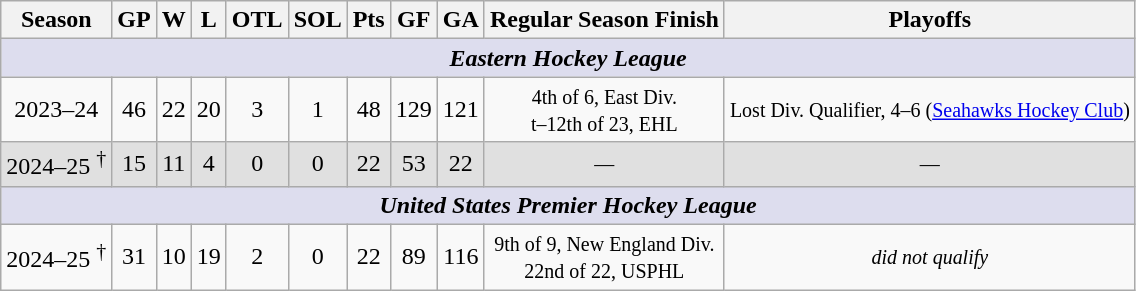<table class="wikitable" style="text-align:center">
<tr>
<th>Season</th>
<th>GP</th>
<th>W</th>
<th>L</th>
<th>OTL</th>
<th>SOL</th>
<th>Pts</th>
<th>GF</th>
<th>GA</th>
<th>Regular Season Finish</th>
<th>Playoffs</th>
</tr>
<tr bgcolor=ddddee>
<td colspan=15><strong><em>Eastern Hockey League</em></strong></td>
</tr>
<tr>
<td>2023–24</td>
<td>46</td>
<td>22</td>
<td>20</td>
<td>3</td>
<td>1</td>
<td>48</td>
<td>129</td>
<td>121</td>
<td><small>4th of 6, East Div.<br>t–12th of 23, EHL</small></td>
<td><small>Lost Div. Qualifier, 4–6 (<a href='#'>Seahawks Hockey Club</a>)</small></td>
</tr>
<tr bgcolor=e0e0e0>
<td>2024–25 <sup>†</sup></td>
<td>15</td>
<td>11</td>
<td>4</td>
<td>0</td>
<td>0</td>
<td>22</td>
<td>53</td>
<td>22</td>
<td><small>—</small></td>
<td><small>—</small></td>
</tr>
<tr bgcolor=ddddee>
<td colspan=15><strong><em>United States Premier Hockey League</em></strong></td>
</tr>
<tr>
<td>2024–25 <sup>†</sup></td>
<td>31</td>
<td>10</td>
<td>19</td>
<td>2</td>
<td>0</td>
<td>22</td>
<td>89</td>
<td>116</td>
<td><small>9th of 9, New England Div.<br>22nd of 22, USPHL</small></td>
<td><small><em>did not qualify</em></small></td>
</tr>
</table>
